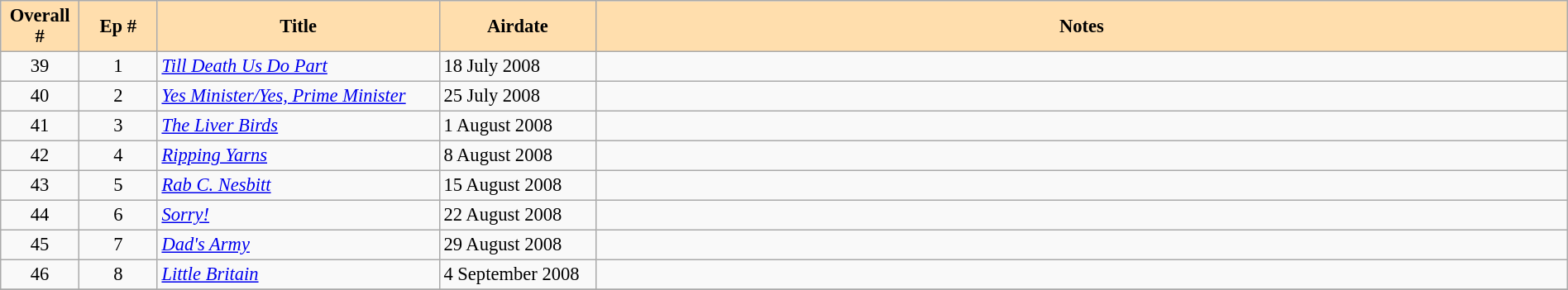<table class="wikitable" border=1 width="100%" style="font-size: 94%">
<tr>
<th style="background:#ffdead" width=5%>Overall #</th>
<th style="background:#ffdead" width=5%>Ep #</th>
<th style="background:#ffdead" width=18%>Title</th>
<th style="background:#ffdead" width=10%>Airdate</th>
<th style="background:#ffdead">Notes</th>
</tr>
<tr>
<td align="center">39</td>
<td align="center">1</td>
<td><em><a href='#'>Till Death Us Do Part</a></em></td>
<td>18 July 2008</td>
<td></td>
</tr>
<tr>
<td align="center">40</td>
<td align="center">2</td>
<td><em><a href='#'>Yes Minister/Yes, Prime Minister</a></em></td>
<td>25 July 2008</td>
<td></td>
</tr>
<tr>
<td align="center">41</td>
<td align="center">3</td>
<td><em><a href='#'>The Liver Birds</a></em></td>
<td>1 August 2008</td>
<td></td>
</tr>
<tr>
<td align="center">42</td>
<td align="center">4</td>
<td><em><a href='#'>Ripping Yarns</a></em></td>
<td>8 August 2008</td>
<td></td>
</tr>
<tr>
<td align="center">43</td>
<td align="center">5</td>
<td><em><a href='#'>Rab C. Nesbitt</a></em></td>
<td>15 August 2008</td>
<td></td>
</tr>
<tr>
<td align="center">44</td>
<td align="center">6</td>
<td><em><a href='#'>Sorry!</a></em></td>
<td>22 August 2008</td>
<td></td>
</tr>
<tr>
<td align="center">45</td>
<td align="center">7</td>
<td><em><a href='#'>Dad's Army</a></em></td>
<td>29 August 2008</td>
<td></td>
</tr>
<tr>
<td align="center">46</td>
<td align="center">8</td>
<td><em><a href='#'>Little Britain</a></em></td>
<td>4 September 2008</td>
<td></td>
</tr>
<tr>
</tr>
</table>
